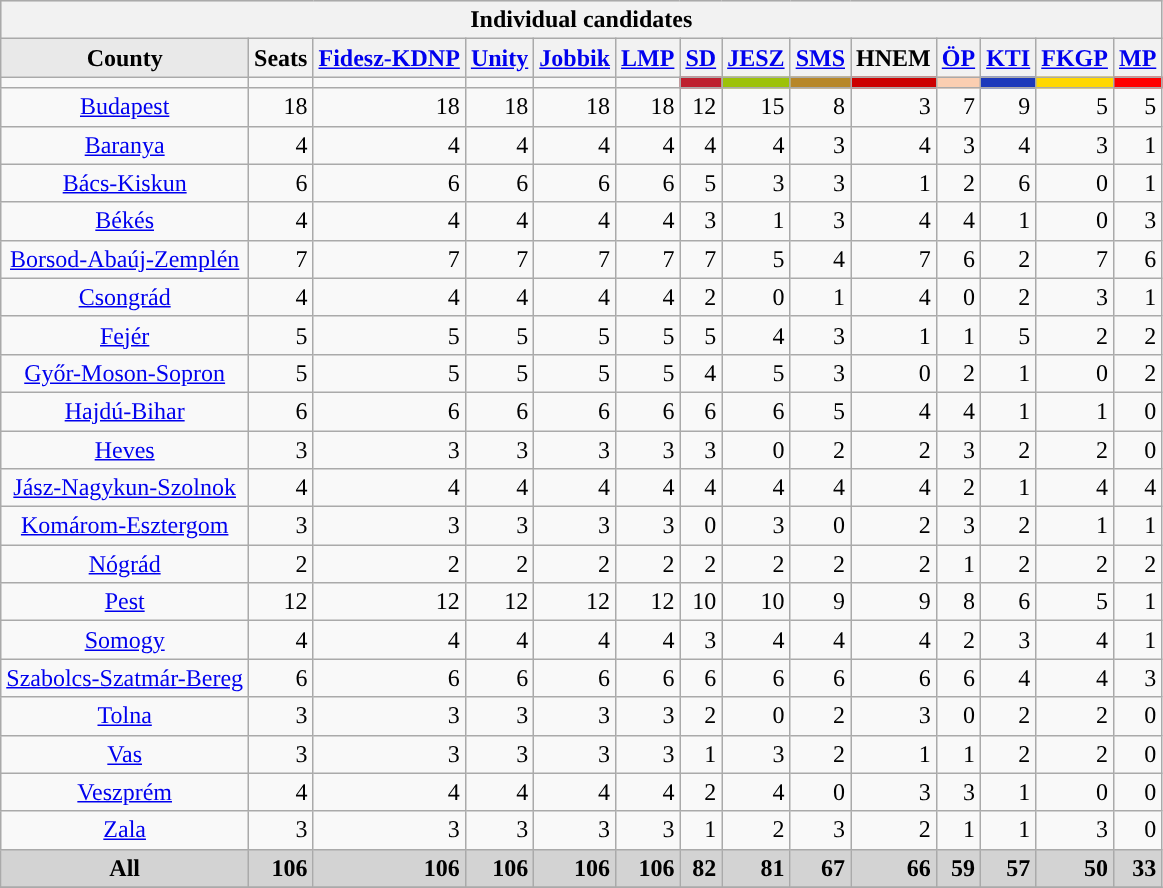<table class="wikitable sortable collapsible collapsed center" style="text-align:center">
<tr style="background:lightgrey;">
<th colspan="14">Individual candidates</th>
</tr>
<tr style="background-color:#E9E9E9">
<td><strong>County</strong></td>
<th>Seats</th>
<th><a href='#'>Fidesz-KDNP</a></th>
<th><a href='#'>Unity</a></th>
<th><a href='#'>Jobbik</a></th>
<th><a href='#'>LMP</a></th>
<th><a href='#'>SD</a></th>
<th><a href='#'>JESZ</a></th>
<th><a href='#'>SMS</a></th>
<th>HNEM</th>
<th><a href='#'>ÖP</a></th>
<th><a href='#'>KTI</a></th>
<th><a href='#'>FKGP</a></th>
<th><a href='#'>MP</a></th>
</tr>
<tr>
<td></td>
<td></td>
<td></td>
<td></td>
<td></td>
<td></td>
<td bgcolor="#BE1F2E"></td>
<td bgcolor="#9DC209"></td>
<td bgcolor="#b78727"></td>
<td bgcolor="#CC0000"></td>
<td bgcolor="#FBCEB1"></td>
<td bgcolor="#1C39BB"></td>
<td bgcolor="#FFD800"></td>
<td bgcolor="red"></td>
</tr>
<tr>
<td><a href='#'>Budapest</a></td>
<td align="right">18</td>
<td align="right">18</td>
<td align="right">18</td>
<td align="right">18</td>
<td align="right">18</td>
<td align="right">12</td>
<td align="right">15</td>
<td align="right">8</td>
<td align="right">3</td>
<td align="right">7</td>
<td align="right">9</td>
<td align="right">5</td>
<td align="right">5</td>
</tr>
<tr>
<td><a href='#'>Baranya</a></td>
<td align="right">4</td>
<td align="right">4</td>
<td align="right">4</td>
<td align="right">4</td>
<td align="right">4</td>
<td align="right">4</td>
<td align="right">4</td>
<td align="right">3</td>
<td align="right">4</td>
<td align="right">3</td>
<td align="right">4</td>
<td align="right">3</td>
<td align="right">1</td>
</tr>
<tr>
<td><a href='#'>Bács-Kiskun</a></td>
<td align="right">6</td>
<td align="right">6</td>
<td align="right">6</td>
<td align="right">6</td>
<td align="right">6</td>
<td align="right">5</td>
<td align="right">3</td>
<td align="right">3</td>
<td align="right">1</td>
<td align="right">2</td>
<td align="right">6</td>
<td align="right">0</td>
<td align="right">1</td>
</tr>
<tr>
<td><a href='#'>Békés</a></td>
<td align="right">4</td>
<td align="right">4</td>
<td align="right">4</td>
<td align="right">4</td>
<td align="right">4</td>
<td align="right">3</td>
<td align="right">1</td>
<td align="right">3</td>
<td align="right">4</td>
<td align="right">4</td>
<td align="right">1</td>
<td align="right">0</td>
<td align="right">3</td>
</tr>
<tr>
<td><a href='#'>Borsod-Abaúj-Zemplén</a></td>
<td align="right">7</td>
<td align="right">7</td>
<td align="right">7</td>
<td align="right">7</td>
<td align="right">7</td>
<td align="right">7</td>
<td align="right">5</td>
<td align="right">4</td>
<td align="right">7</td>
<td align="right">6</td>
<td align="right">2</td>
<td align="right">7</td>
<td align="right">6</td>
</tr>
<tr>
<td><a href='#'>Csongrád</a></td>
<td align="right">4</td>
<td align="right">4</td>
<td align="right">4</td>
<td align="right">4</td>
<td align="right">4</td>
<td align="right">2</td>
<td align="right">0</td>
<td align="right">1</td>
<td align="right">4</td>
<td align="right">0</td>
<td align="right">2</td>
<td align="right">3</td>
<td align="right">1</td>
</tr>
<tr>
<td><a href='#'>Fejér</a></td>
<td align="right">5</td>
<td align="right">5</td>
<td align="right">5</td>
<td align="right">5</td>
<td align="right">5</td>
<td align="right">5</td>
<td align="right">4</td>
<td align="right">3</td>
<td align="right">1</td>
<td align="right">1</td>
<td align="right">5</td>
<td align="right">2</td>
<td align="right">2</td>
</tr>
<tr>
<td><a href='#'>Győr-Moson-Sopron</a></td>
<td align="right">5</td>
<td align="right">5</td>
<td align="right">5</td>
<td align="right">5</td>
<td align="right">5</td>
<td align="right">4</td>
<td align="right">5</td>
<td align="right">3</td>
<td align="right">0</td>
<td align="right">2</td>
<td align="right">1</td>
<td align="right">0</td>
<td align="right">2</td>
</tr>
<tr>
<td><a href='#'>Hajdú-Bihar</a></td>
<td align="right">6</td>
<td align="right">6</td>
<td align="right">6</td>
<td align="right">6</td>
<td align="right">6</td>
<td align="right">6</td>
<td align="right">6</td>
<td align="right">5</td>
<td align="right">4</td>
<td align="right">4</td>
<td align="right">1</td>
<td align="right">1</td>
<td align="right">0</td>
</tr>
<tr>
<td><a href='#'>Heves</a></td>
<td align="right">3</td>
<td align="right">3</td>
<td align="right">3</td>
<td align="right">3</td>
<td align="right">3</td>
<td align="right">3</td>
<td align="right">0</td>
<td align="right">2</td>
<td align="right">2</td>
<td align="right">3</td>
<td align="right">2</td>
<td align="right">2</td>
<td align="right">0</td>
</tr>
<tr>
<td><a href='#'>Jász-Nagykun-Szolnok</a></td>
<td align="right">4</td>
<td align="right">4</td>
<td align="right">4</td>
<td align="right">4</td>
<td align="right">4</td>
<td align="right">4</td>
<td align="right">4</td>
<td align="right">4</td>
<td align="right">4</td>
<td align="right">2</td>
<td align="right">1</td>
<td align="right">4</td>
<td align="right">4</td>
</tr>
<tr>
<td><a href='#'>Komárom-Esztergom</a></td>
<td align="right">3</td>
<td align="right">3</td>
<td align="right">3</td>
<td align="right">3</td>
<td align="right">3</td>
<td align="right">0</td>
<td align="right">3</td>
<td align="right">0</td>
<td align="right">2</td>
<td align="right">3</td>
<td align="right">2</td>
<td align="right">1</td>
<td align="right">1</td>
</tr>
<tr>
<td><a href='#'>Nógrád</a></td>
<td align="right">2</td>
<td align="right">2</td>
<td align="right">2</td>
<td align="right">2</td>
<td align="right">2</td>
<td align="right">2</td>
<td align="right">2</td>
<td align="right">2</td>
<td align="right">2</td>
<td align="right">1</td>
<td align="right">2</td>
<td align="right">2</td>
<td align="right">2</td>
</tr>
<tr>
<td><a href='#'>Pest</a></td>
<td align="right">12</td>
<td align="right">12</td>
<td align="right">12</td>
<td align="right">12</td>
<td align="right">12</td>
<td align="right">10</td>
<td align="right">10</td>
<td align="right">9</td>
<td align="right">9</td>
<td align="right">8</td>
<td align="right">6</td>
<td align="right">5</td>
<td align="right">1</td>
</tr>
<tr>
<td><a href='#'>Somogy</a></td>
<td align="right">4</td>
<td align="right">4</td>
<td align="right">4</td>
<td align="right">4</td>
<td align="right">4</td>
<td align="right">3</td>
<td align="right">4</td>
<td align="right">4</td>
<td align="right">4</td>
<td align="right">2</td>
<td align="right">3</td>
<td align="right">4</td>
<td align="right">1</td>
</tr>
<tr>
<td><a href='#'>Szabolcs-Szatmár-Bereg</a></td>
<td align="right">6</td>
<td align="right">6</td>
<td align="right">6</td>
<td align="right">6</td>
<td align="right">6</td>
<td align="right">6</td>
<td align="right">6</td>
<td align="right">6</td>
<td align="right">6</td>
<td align="right">6</td>
<td align="right">4</td>
<td align="right">4</td>
<td align="right">3</td>
</tr>
<tr>
<td><a href='#'>Tolna</a></td>
<td align="right">3</td>
<td align="right">3</td>
<td align="right">3</td>
<td align="right">3</td>
<td align="right">3</td>
<td align="right">2</td>
<td align="right">0</td>
<td align="right">2</td>
<td align="right">3</td>
<td align="right">0</td>
<td align="right">2</td>
<td align="right">2</td>
<td align="right">0</td>
</tr>
<tr>
<td><a href='#'>Vas</a></td>
<td align="right">3</td>
<td align="right">3</td>
<td align="right">3</td>
<td align="right">3</td>
<td align="right">3</td>
<td align="right">1</td>
<td align="right">3</td>
<td align="right">2</td>
<td align="right">1</td>
<td align="right">1</td>
<td align="right">2</td>
<td align="right">2</td>
<td align="right">0</td>
</tr>
<tr>
<td><a href='#'>Veszprém</a></td>
<td align="right">4</td>
<td align="right">4</td>
<td align="right">4</td>
<td align="right">4</td>
<td align="right">4</td>
<td align="right">2</td>
<td align="right">4</td>
<td align="right">0</td>
<td align="right">3</td>
<td align="right">3</td>
<td align="right">1</td>
<td align="right">0</td>
<td align="right">0</td>
</tr>
<tr>
<td><a href='#'>Zala</a></td>
<td align="right">3</td>
<td align="right">3</td>
<td align="right">3</td>
<td align="right">3</td>
<td align="right">3</td>
<td align="right">1</td>
<td align="right">2</td>
<td align="right">3</td>
<td align="right">2</td>
<td align="right">1</td>
<td align="right">1</td>
<td align="right">3</td>
<td align="right">0</td>
</tr>
<tr style="background:lightgrey;">
<td><strong>All</strong></td>
<td align="right"><strong>106</strong></td>
<td align="right"><strong>106</strong></td>
<td align="right"><strong>106</strong></td>
<td align="right"><strong>106</strong></td>
<td align="right"><strong>106</strong></td>
<td align="right"><strong>82</strong></td>
<td align="right"><strong>81</strong></td>
<td align="right"><strong>67</strong></td>
<td align="right"><strong>66</strong></td>
<td align="right"><strong>59</strong></td>
<td align="right"><strong>57</strong></td>
<td align="right"><strong>50</strong></td>
<td align="right"><strong>33</strong></td>
</tr>
<tr>
</tr>
</table>
